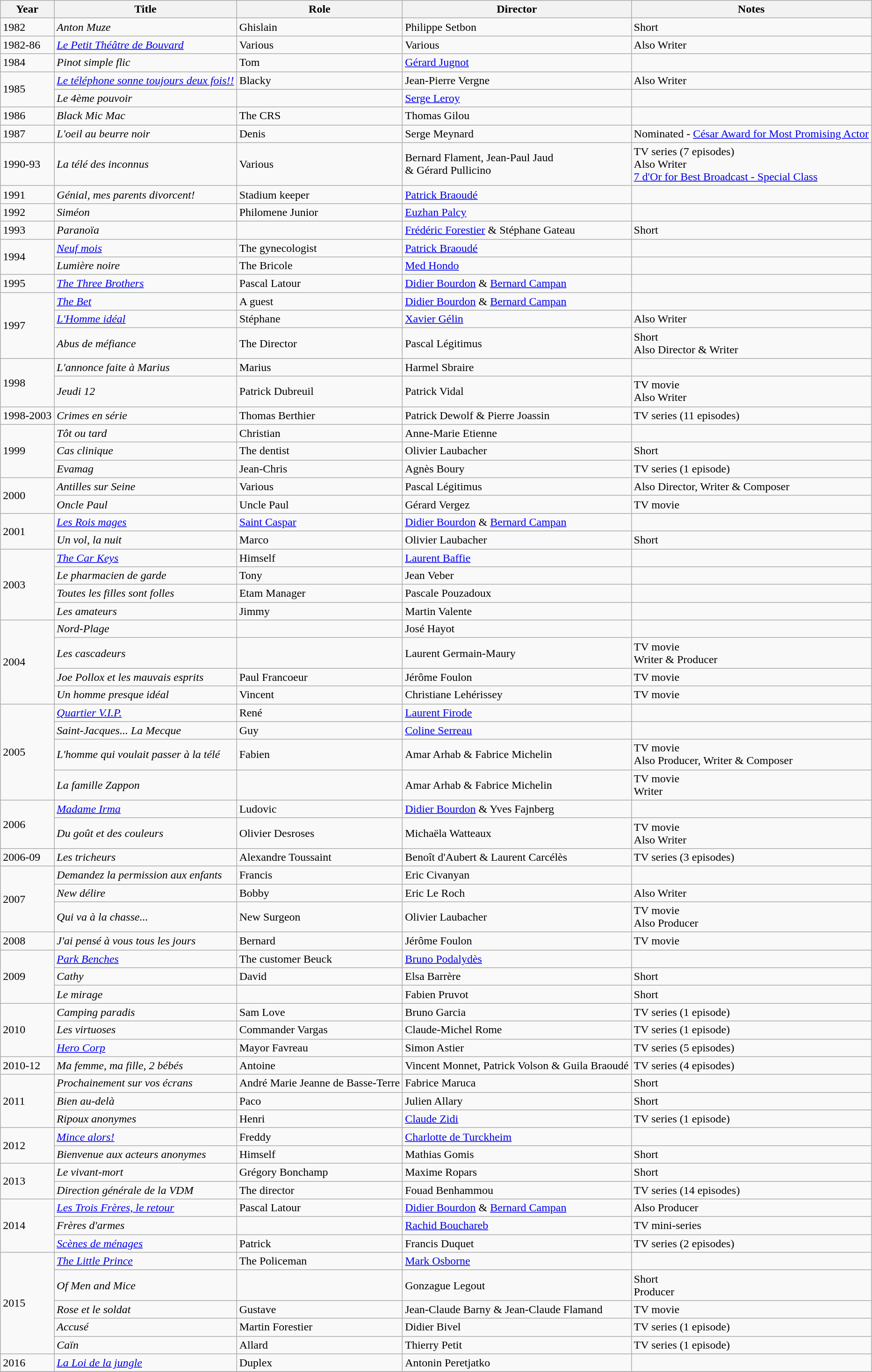<table class="wikitable">
<tr>
<th>Year</th>
<th>Title</th>
<th>Role</th>
<th>Director</th>
<th>Notes</th>
</tr>
<tr>
<td>1982</td>
<td><em>Anton Muze</em></td>
<td>Ghislain</td>
<td>Philippe Setbon</td>
<td>Short</td>
</tr>
<tr>
<td>1982-86</td>
<td><em><a href='#'>Le Petit Théâtre de Bouvard</a></em></td>
<td>Various</td>
<td>Various</td>
<td>Also Writer</td>
</tr>
<tr>
<td>1984</td>
<td><em>Pinot simple flic</em></td>
<td>Tom</td>
<td><a href='#'>Gérard Jugnot</a></td>
<td></td>
</tr>
<tr>
<td rowspan=2>1985</td>
<td><em><a href='#'>Le téléphone sonne toujours deux fois!!</a></em></td>
<td>Blacky</td>
<td>Jean-Pierre Vergne</td>
<td>Also Writer</td>
</tr>
<tr>
<td><em>Le 4ème pouvoir</em></td>
<td></td>
<td><a href='#'>Serge Leroy</a></td>
<td></td>
</tr>
<tr>
<td>1986</td>
<td><em>Black Mic Mac</em></td>
<td>The CRS</td>
<td>Thomas Gilou</td>
<td></td>
</tr>
<tr>
<td>1987</td>
<td><em>L'oeil au beurre noir</em></td>
<td>Denis</td>
<td>Serge Meynard</td>
<td>Nominated - <a href='#'>César Award for Most Promising Actor</a></td>
</tr>
<tr>
<td>1990-93</td>
<td><em>La télé des inconnus</em></td>
<td>Various</td>
<td>Bernard Flament, Jean-Paul Jaud<br> & Gérard Pullicino</td>
<td>TV series (7 episodes)<br>Also Writer<br><a href='#'>7 d'Or for Best Broadcast - Special Class</a></td>
</tr>
<tr>
<td>1991</td>
<td><em>Génial, mes parents divorcent!</em></td>
<td>Stadium keeper</td>
<td><a href='#'>Patrick Braoudé</a></td>
<td></td>
</tr>
<tr>
<td>1992</td>
<td><em>Siméon</em></td>
<td>Philomene Junior</td>
<td><a href='#'>Euzhan Palcy</a></td>
<td></td>
</tr>
<tr>
<td>1993</td>
<td><em>Paranoïa</em></td>
<td></td>
<td><a href='#'>Frédéric Forestier</a> & Stéphane Gateau</td>
<td>Short</td>
</tr>
<tr>
<td rowspan=2>1994</td>
<td><em><a href='#'>Neuf mois</a></em></td>
<td>The gynecologist</td>
<td><a href='#'>Patrick Braoudé</a></td>
<td></td>
</tr>
<tr>
<td><em>Lumière noire</em></td>
<td>The Bricole</td>
<td><a href='#'>Med Hondo</a></td>
<td></td>
</tr>
<tr>
<td>1995</td>
<td><em><a href='#'>The Three Brothers</a></em></td>
<td>Pascal Latour</td>
<td><a href='#'>Didier Bourdon</a> & <a href='#'>Bernard Campan</a></td>
<td></td>
</tr>
<tr>
<td rowspan=3>1997</td>
<td><em><a href='#'>The Bet</a></em></td>
<td>A guest</td>
<td><a href='#'>Didier Bourdon</a> & <a href='#'>Bernard Campan</a></td>
<td></td>
</tr>
<tr>
<td><em><a href='#'>L'Homme idéal</a></em></td>
<td>Stéphane</td>
<td><a href='#'>Xavier Gélin</a></td>
<td>Also Writer</td>
</tr>
<tr>
<td><em>Abus de méfiance</em></td>
<td>The Director</td>
<td>Pascal Légitimus</td>
<td>Short<br>Also Director & Writer</td>
</tr>
<tr>
<td rowspan=2>1998</td>
<td><em>L'annonce faite à Marius</em></td>
<td>Marius</td>
<td>Harmel Sbraire</td>
<td></td>
</tr>
<tr>
<td><em>Jeudi 12</em></td>
<td>Patrick Dubreuil</td>
<td>Patrick Vidal</td>
<td>TV movie<br>Also Writer</td>
</tr>
<tr>
<td>1998-2003</td>
<td><em>Crimes en série</em></td>
<td>Thomas Berthier</td>
<td>Patrick Dewolf & Pierre Joassin</td>
<td>TV series (11 episodes)</td>
</tr>
<tr>
<td rowspan=3>1999</td>
<td><em>Tôt ou tard</em></td>
<td>Christian</td>
<td>Anne-Marie Etienne</td>
<td></td>
</tr>
<tr>
<td><em>Cas clinique</em></td>
<td>The dentist</td>
<td>Olivier Laubacher</td>
<td>Short</td>
</tr>
<tr>
<td><em>Evamag</em></td>
<td>Jean-Chris</td>
<td>Agnès Boury</td>
<td>TV series (1 episode)</td>
</tr>
<tr>
<td rowspan=2>2000</td>
<td><em>Antilles sur Seine</em></td>
<td>Various</td>
<td>Pascal Légitimus</td>
<td>Also Director, Writer & Composer</td>
</tr>
<tr>
<td><em>Oncle Paul</em></td>
<td>Uncle Paul</td>
<td>Gérard Vergez</td>
<td>TV movie</td>
</tr>
<tr>
<td rowspan=2>2001</td>
<td><em><a href='#'>Les Rois mages</a></em></td>
<td><a href='#'>Saint Caspar</a></td>
<td><a href='#'>Didier Bourdon</a> & <a href='#'>Bernard Campan</a></td>
<td></td>
</tr>
<tr>
<td><em>Un vol, la nuit</em></td>
<td>Marco</td>
<td>Olivier Laubacher</td>
<td>Short</td>
</tr>
<tr>
<td rowspan=4>2003</td>
<td><em><a href='#'>The Car Keys</a></em></td>
<td>Himself</td>
<td><a href='#'>Laurent Baffie</a></td>
<td></td>
</tr>
<tr>
<td><em>Le pharmacien de garde</em></td>
<td>Tony</td>
<td>Jean Veber</td>
<td></td>
</tr>
<tr>
<td><em>Toutes les filles sont folles</em></td>
<td>Etam Manager</td>
<td>Pascale Pouzadoux</td>
<td></td>
</tr>
<tr>
<td><em>Les amateurs</em></td>
<td>Jimmy</td>
<td>Martin Valente</td>
<td></td>
</tr>
<tr>
<td rowspan=4>2004</td>
<td><em>Nord-Plage</em></td>
<td></td>
<td>José Hayot</td>
<td></td>
</tr>
<tr>
<td><em>Les cascadeurs</em></td>
<td></td>
<td>Laurent Germain-Maury</td>
<td>TV movie<br>Writer & Producer</td>
</tr>
<tr>
<td><em>Joe Pollox et les mauvais esprits</em></td>
<td>Paul Francoeur</td>
<td>Jérôme Foulon</td>
<td>TV movie</td>
</tr>
<tr>
<td><em>Un homme presque idéal</em></td>
<td>Vincent</td>
<td>Christiane Lehérissey</td>
<td>TV movie</td>
</tr>
<tr>
<td rowspan=4>2005</td>
<td><em><a href='#'>Quartier V.I.P.</a></em></td>
<td>René</td>
<td><a href='#'>Laurent Firode</a></td>
<td></td>
</tr>
<tr>
<td><em>Saint-Jacques... La Mecque</em></td>
<td>Guy</td>
<td><a href='#'>Coline Serreau</a></td>
<td></td>
</tr>
<tr>
<td><em>L'homme qui voulait passer à la télé</em></td>
<td>Fabien</td>
<td>Amar Arhab & Fabrice Michelin</td>
<td>TV movie<br>Also Producer, Writer & Composer</td>
</tr>
<tr>
<td><em>La famille Zappon</em></td>
<td></td>
<td>Amar Arhab & Fabrice Michelin</td>
<td>TV movie<br>Writer</td>
</tr>
<tr>
<td rowspan=2>2006</td>
<td><em><a href='#'>Madame Irma</a></em></td>
<td>Ludovic</td>
<td><a href='#'>Didier Bourdon</a> & Yves Fajnberg</td>
<td></td>
</tr>
<tr>
<td><em>Du goût et des couleurs</em></td>
<td>Olivier Desroses</td>
<td>Michaëla Watteaux</td>
<td>TV movie<br>Also Writer</td>
</tr>
<tr>
<td>2006-09</td>
<td><em>Les tricheurs</em></td>
<td>Alexandre Toussaint</td>
<td>Benoît d'Aubert & Laurent Carcélès</td>
<td>TV series (3 episodes)</td>
</tr>
<tr>
<td rowspan=3>2007</td>
<td><em>Demandez la permission aux enfants</em></td>
<td>Francis</td>
<td>Eric Civanyan</td>
<td></td>
</tr>
<tr>
<td><em>New délire</em></td>
<td>Bobby</td>
<td>Eric Le Roch</td>
<td>Also Writer</td>
</tr>
<tr>
<td><em>Qui va à la chasse...</em></td>
<td>New Surgeon</td>
<td>Olivier Laubacher</td>
<td>TV movie<br>Also Producer</td>
</tr>
<tr>
<td>2008</td>
<td><em>J'ai pensé à vous tous les jours</em></td>
<td>Bernard</td>
<td>Jérôme Foulon</td>
<td>TV movie</td>
</tr>
<tr>
<td rowspan=3>2009</td>
<td><em><a href='#'>Park Benches</a></em></td>
<td>The customer Beuck</td>
<td><a href='#'>Bruno Podalydès</a></td>
<td></td>
</tr>
<tr>
<td><em>Cathy</em></td>
<td>David</td>
<td>Elsa Barrère</td>
<td>Short</td>
</tr>
<tr>
<td><em>Le mirage</em></td>
<td></td>
<td>Fabien Pruvot</td>
<td>Short</td>
</tr>
<tr>
<td rowspan=3>2010</td>
<td><em>Camping paradis</em></td>
<td>Sam Love</td>
<td>Bruno Garcia</td>
<td>TV series (1 episode)</td>
</tr>
<tr>
<td><em>Les virtuoses</em></td>
<td>Commander Vargas</td>
<td>Claude-Michel Rome</td>
<td>TV series (1 episode)</td>
</tr>
<tr>
<td><em><a href='#'>Hero Corp</a></em></td>
<td>Mayor Favreau</td>
<td>Simon Astier</td>
<td>TV series (5 episodes)</td>
</tr>
<tr>
<td>2010-12</td>
<td><em>Ma femme, ma fille, 2 bébés</em></td>
<td>Antoine</td>
<td>Vincent Monnet, Patrick Volson & Guila Braoudé</td>
<td>TV series (4 episodes)</td>
</tr>
<tr>
<td rowspan=3>2011</td>
<td><em>Prochainement sur vos écrans</em></td>
<td>André Marie Jeanne de Basse-Terre</td>
<td>Fabrice Maruca</td>
<td>Short</td>
</tr>
<tr>
<td><em>Bien au-delà</em></td>
<td>Paco</td>
<td>Julien Allary</td>
<td>Short</td>
</tr>
<tr>
<td><em>Ripoux anonymes</em></td>
<td>Henri</td>
<td><a href='#'>Claude Zidi</a></td>
<td>TV series (1 episode)</td>
</tr>
<tr>
<td rowspan=2>2012</td>
<td><em><a href='#'>Mince alors!</a></em></td>
<td>Freddy</td>
<td><a href='#'>Charlotte de Turckheim</a></td>
<td></td>
</tr>
<tr>
<td><em>Bienvenue aux acteurs anonymes</em></td>
<td>Himself</td>
<td>Mathias Gomis</td>
<td>Short</td>
</tr>
<tr>
<td rowspan=2>2013</td>
<td><em>Le vivant-mort</em></td>
<td>Grégory Bonchamp</td>
<td>Maxime Ropars</td>
<td>Short</td>
</tr>
<tr>
<td><em>Direction générale de la VDM</em></td>
<td>The director</td>
<td>Fouad Benhammou</td>
<td>TV series (14 episodes)</td>
</tr>
<tr>
<td rowspan=3>2014</td>
<td><em><a href='#'>Les Trois Frères, le retour</a></em></td>
<td>Pascal Latour</td>
<td><a href='#'>Didier Bourdon</a> & <a href='#'>Bernard Campan</a></td>
<td>Also Producer</td>
</tr>
<tr>
<td><em>Frères d'armes</em></td>
<td></td>
<td><a href='#'>Rachid Bouchareb</a></td>
<td>TV mini-series</td>
</tr>
<tr>
<td><em><a href='#'>Scènes de ménages</a></em></td>
<td>Patrick</td>
<td>Francis Duquet</td>
<td>TV series (2 episodes)</td>
</tr>
<tr>
<td rowspan=5>2015</td>
<td><em><a href='#'>The Little Prince</a></em></td>
<td>The Policeman</td>
<td><a href='#'>Mark Osborne</a></td>
<td></td>
</tr>
<tr>
<td><em>Of Men and Mice</em></td>
<td></td>
<td>Gonzague Legout</td>
<td>Short<br>Producer</td>
</tr>
<tr>
<td><em>Rose et le soldat</em></td>
<td>Gustave</td>
<td>Jean-Claude Barny & Jean-Claude Flamand</td>
<td>TV movie</td>
</tr>
<tr>
<td><em>Accusé</em></td>
<td>Martin Forestier</td>
<td>Didier Bivel</td>
<td>TV series (1 episode)</td>
</tr>
<tr>
<td><em>Caïn</em></td>
<td>Allard</td>
<td>Thierry Petit</td>
<td>TV series (1 episode)</td>
</tr>
<tr>
<td>2016</td>
<td><em><a href='#'>La Loi de la jungle</a></em></td>
<td>Duplex</td>
<td>Antonin Peretjatko</td>
<td></td>
</tr>
<tr>
</tr>
</table>
